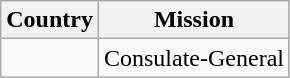<table class=wikitable>
<tr>
<th>Country</th>
<th>Mission</th>
</tr>
<tr>
<td></td>
<td>Consulate-General</td>
</tr>
</table>
